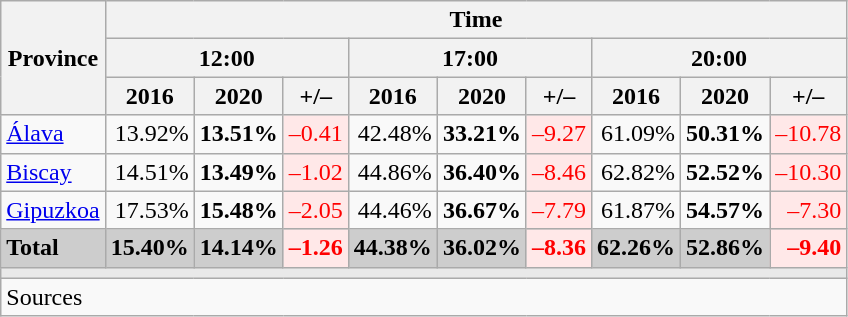<table class="wikitable sortable" style="text-align:right;">
<tr>
<th rowspan="3">Province</th>
<th colspan="9">Time</th>
</tr>
<tr>
<th colspan="3">12:00</th>
<th colspan="3">17:00</th>
<th colspan="3">20:00</th>
</tr>
<tr>
<th>2016</th>
<th>2020</th>
<th>+/–</th>
<th>2016</th>
<th>2020</th>
<th>+/–</th>
<th>2016</th>
<th>2020</th>
<th>+/–</th>
</tr>
<tr>
<td align="left"><a href='#'>Álava</a></td>
<td>13.92%</td>
<td><strong>13.51%</strong></td>
<td style="background:#FFE8E8; color:red;">–0.41</td>
<td>42.48%</td>
<td><strong>33.21%</strong></td>
<td style="background:#FFE8E8; color:red;">–9.27</td>
<td>61.09%</td>
<td><strong>50.31%</strong></td>
<td style="background:#FFE8E8; color:red;">–10.78</td>
</tr>
<tr>
<td align="left"><a href='#'>Biscay</a></td>
<td>14.51%</td>
<td><strong>13.49%</strong></td>
<td style="background:#FFE8E8; color:red;">–1.02</td>
<td>44.86%</td>
<td><strong>36.40%</strong></td>
<td style="background:#FFE8E8; color:red;">–8.46</td>
<td>62.82%</td>
<td><strong>52.52%</strong></td>
<td style="background:#FFE8E8; color:red;">–10.30</td>
</tr>
<tr>
<td align="left"><a href='#'>Gipuzkoa</a></td>
<td>17.53%</td>
<td><strong>15.48%</strong></td>
<td style="background:#FFE8E8; color:red;">–2.05</td>
<td>44.46%</td>
<td><strong>36.67%</strong></td>
<td style="background:#FFE8E8; color:red;">–7.79</td>
<td>61.87%</td>
<td><strong>54.57%</strong></td>
<td style="background:#FFE8E8; color:red;">–7.30</td>
</tr>
<tr style="background:#CDCDCD;">
<td align="left"><strong>Total</strong></td>
<td><strong>15.40%</strong></td>
<td><strong>14.14%</strong></td>
<td style="background:#FFE8E8; color:red;"><strong>–1.26</strong></td>
<td><strong>44.38%</strong></td>
<td><strong>36.02%</strong></td>
<td style="background:#FFE8E8; color:red;"><strong>–8.36</strong></td>
<td><strong>62.26%</strong></td>
<td><strong>52.86%</strong></td>
<td style="background:#FFE8E8; color:red;"><strong>–9.40</strong></td>
</tr>
<tr>
<td colspan="10" bgcolor="#E9E9E9"></td>
</tr>
<tr>
<td align="left" colspan="10">Sources</td>
</tr>
</table>
